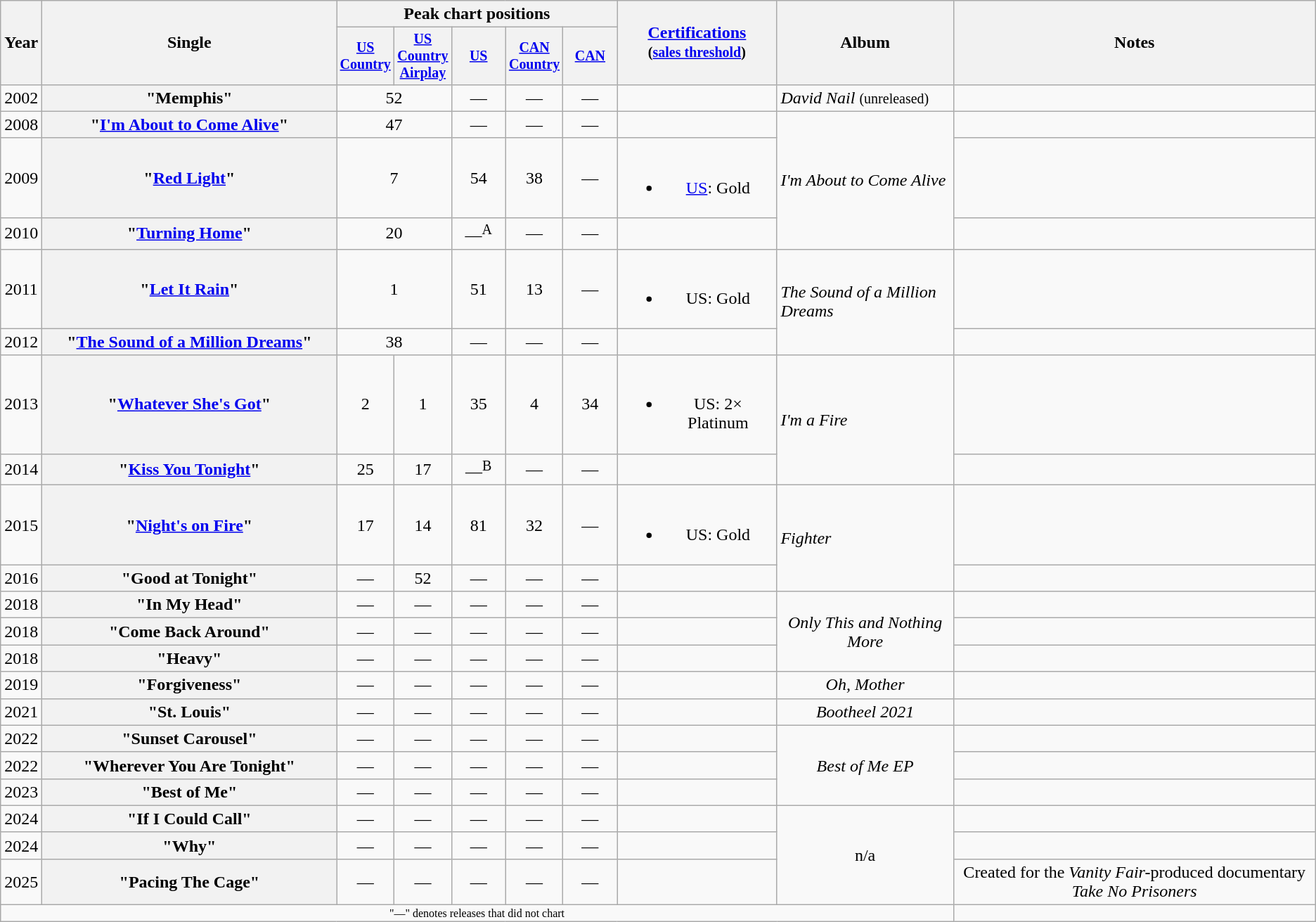<table class="wikitable plainrowheaders" style="text-align:center;">
<tr>
<th rowspan="2">Year</th>
<th rowspan="2" style="width:17em;">Single</th>
<th colspan="5">Peak chart positions</th>
<th rowspan="2" style="width:9em;"><a href='#'>Certifications</a><br><small>(<a href='#'>sales threshold</a>)</small></th>
<th rowspan="2">Album</th>
<th rowspan="2">Notes</th>
</tr>
<tr style="font-size:smaller;">
<th style="width:45px;"><a href='#'>US Country</a><br></th>
<th style="width:45px;"><a href='#'>US Country Airplay</a></th>
<th style="width:45px;"><a href='#'>US</a><br></th>
<th style="width:45px;"><a href='#'>CAN Country</a><br></th>
<th style="width:45px;"><a href='#'>CAN</a><br></th>
</tr>
<tr>
<td>2002</td>
<th scope="row">"Memphis"</th>
<td colspan=2>52</td>
<td>—</td>
<td>—</td>
<td>—</td>
<td></td>
<td style="text-align:left;"><em>David Nail</em> <small>(unreleased)</small></td>
<td></td>
</tr>
<tr>
<td>2008</td>
<th scope="row">"<a href='#'>I'm About to Come Alive</a>"</th>
<td colspan=2>47</td>
<td>—</td>
<td>—</td>
<td>—</td>
<td></td>
<td style="text-align:left;" rowspan="3"><em>I'm About to Come Alive</em></td>
<td></td>
</tr>
<tr>
<td>2009</td>
<th scope="row">"<a href='#'>Red Light</a>"</th>
<td colspan=2>7</td>
<td>54</td>
<td>38</td>
<td>—</td>
<td><br><ul><li><a href='#'>US</a>: Gold</li></ul></td>
<td></td>
</tr>
<tr>
<td>2010</td>
<th scope="row">"<a href='#'>Turning Home</a>"</th>
<td colspan=2>20</td>
<td>—<sup>A</sup></td>
<td>—</td>
<td>—</td>
<td></td>
<td></td>
</tr>
<tr>
<td>2011</td>
<th scope="row">"<a href='#'>Let It Rain</a>"<br></th>
<td colspan=2>1</td>
<td>51</td>
<td>13</td>
<td>—</td>
<td><br><ul><li>US: Gold</li></ul></td>
<td style="text-align:left;" rowspan="2"><em>The Sound of a Million Dreams</em></td>
<td></td>
</tr>
<tr>
<td>2012</td>
<th scope="row">"<a href='#'>The Sound of a Million Dreams</a>"</th>
<td colspan=2>38</td>
<td>—</td>
<td>—</td>
<td>—</td>
<td></td>
<td></td>
</tr>
<tr>
<td>2013</td>
<th scope="row">"<a href='#'>Whatever She's Got</a>"</th>
<td>2</td>
<td>1</td>
<td>35</td>
<td>4</td>
<td>34</td>
<td><br><ul><li>US: 2× Platinum</li></ul></td>
<td style="text-align:left;" rowspan="2"><em>I'm a Fire</em></td>
<td></td>
</tr>
<tr>
<td>2014</td>
<th scope="row">"<a href='#'>Kiss You Tonight</a>"</th>
<td>25</td>
<td>17</td>
<td>—<sup>B</sup></td>
<td>—</td>
<td>—</td>
<td></td>
<td></td>
</tr>
<tr>
<td>2015</td>
<th scope="row">"<a href='#'>Night's on Fire</a>"</th>
<td>17</td>
<td>14</td>
<td>81</td>
<td>32</td>
<td>—</td>
<td><br><ul><li>US: Gold</li></ul></td>
<td style="text-align:left;" rowspan="2"><em>Fighter</em></td>
<td></td>
</tr>
<tr>
<td>2016</td>
<th scope="row">"Good at Tonight"<br></th>
<td>—</td>
<td>52</td>
<td>—</td>
<td>—</td>
<td>—</td>
<td></td>
<td></td>
</tr>
<tr>
<td>2018</td>
<th scope="row">"In My Head"<br></th>
<td>—</td>
<td>—</td>
<td>—</td>
<td>—</td>
<td>—</td>
<td></td>
<td rowspan="3" scope="row"><em>Only This and Nothing More</em></td>
<td></td>
</tr>
<tr>
<td>2018</td>
<th scope="row">"Come Back Around"<br></th>
<td>—</td>
<td>—</td>
<td>—</td>
<td>—</td>
<td>—</td>
<td></td>
<td></td>
</tr>
<tr>
<td>2018</td>
<th scope="row">"Heavy"<br></th>
<td>—</td>
<td>—</td>
<td>—</td>
<td>—</td>
<td>—</td>
<td></td>
</tr>
<tr>
<td>2019</td>
<th scope="row">"Forgiveness"</th>
<td>—</td>
<td>—</td>
<td>—</td>
<td>—</td>
<td>—</td>
<td></td>
<td><em>Oh, Mother</em></td>
<td></td>
</tr>
<tr>
<td>2021</td>
<th scope="row">"St. Louis"</th>
<td>—</td>
<td>—</td>
<td>—</td>
<td>—</td>
<td>—</td>
<td></td>
<td><em>Bootheel 2021</em></td>
<td></td>
</tr>
<tr>
<td>2022</td>
<th scope="row">"Sunset Carousel"</th>
<td>—</td>
<td>—</td>
<td>—</td>
<td>—</td>
<td>—</td>
<td></td>
<td rowspan="3"><em>Best of Me EP</em></td>
<td></td>
</tr>
<tr>
<td>2022</td>
<th scope="row">"Wherever You Are Tonight"</th>
<td>—</td>
<td>—</td>
<td>—</td>
<td>—</td>
<td>—</td>
<td></td>
<td></td>
</tr>
<tr>
<td>2023</td>
<th scope="row">"Best of Me"</th>
<td>—</td>
<td>—</td>
<td>—</td>
<td>—</td>
<td>—</td>
<td></td>
<td></td>
</tr>
<tr>
<td>2024</td>
<th scope="row">"If I Could Call"</th>
<td>—</td>
<td>—</td>
<td>—</td>
<td>—</td>
<td>—</td>
<td></td>
<td rowspan="3">n/a</td>
<td></td>
</tr>
<tr>
<td>2024</td>
<th scope="row">"Why"<br></th>
<td>—</td>
<td>—</td>
<td>—</td>
<td>—</td>
<td>—</td>
<td></td>
<td></td>
</tr>
<tr>
<td>2025</td>
<th scope="row">"Pacing The Cage"</th>
<td>—</td>
<td>—</td>
<td>—</td>
<td>—</td>
<td>—</td>
<td></td>
<td>Created for the <em>Vanity Fair-</em>produced documentary <em>Take No Prisoners</em></td>
</tr>
<tr>
<td colspan="9" style="font-size:8pt">"—" denotes releases that did not chart</td>
<td></td>
</tr>
</table>
